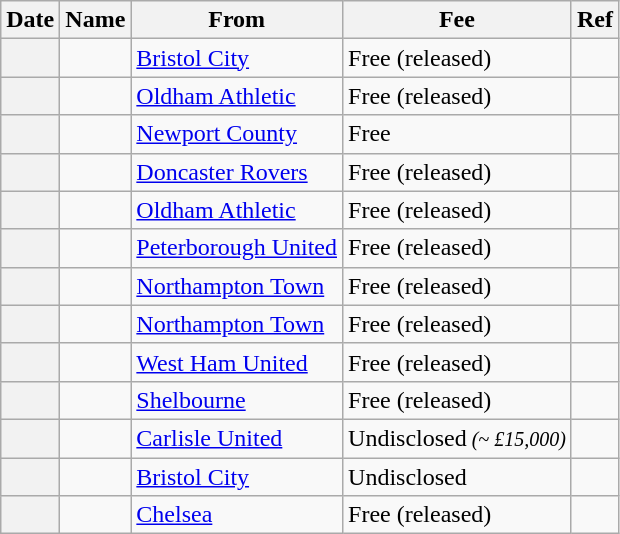<table class="wikitable sortable plainrowheaders">
<tr>
<th scope=col>Date</th>
<th scope=col>Name</th>
<th scope=col>From</th>
<th scope=col>Fee</th>
<th scope=col class=unsortable>Ref</th>
</tr>
<tr>
<th scope=row></th>
<td></td>
<td><a href='#'>Bristol City</a></td>
<td>Free (released)</td>
<td style="text-align:center;"></td>
</tr>
<tr>
<th scope=row></th>
<td></td>
<td><a href='#'>Oldham Athletic</a></td>
<td>Free (released)</td>
<td style="text-align:center;"></td>
</tr>
<tr>
<th scope=row></th>
<td></td>
<td><a href='#'>Newport County</a></td>
<td>Free</td>
<td style="text-align:center;"></td>
</tr>
<tr>
<th scope=row></th>
<td></td>
<td><a href='#'>Doncaster Rovers</a></td>
<td>Free (released)</td>
<td style="text-align:center;"></td>
</tr>
<tr>
<th scope=row></th>
<td></td>
<td><a href='#'>Oldham Athletic</a></td>
<td>Free (released)</td>
<td style="text-align:center;"></td>
</tr>
<tr>
<th scope=row></th>
<td></td>
<td><a href='#'>Peterborough United</a></td>
<td>Free (released)</td>
<td style="text-align:center;"></td>
</tr>
<tr>
<th scope=row></th>
<td></td>
<td><a href='#'>Northampton Town</a></td>
<td>Free (released)</td>
<td style="text-align:center;"></td>
</tr>
<tr>
<th scope=row></th>
<td></td>
<td><a href='#'>Northampton Town</a></td>
<td>Free (released)</td>
<td style="text-align:center;"></td>
</tr>
<tr>
<th scope=row></th>
<td></td>
<td><a href='#'>West Ham United</a></td>
<td>Free (released)</td>
<td style="text-align:center;"></td>
</tr>
<tr>
<th scope=row></th>
<td></td>
<td><a href='#'>Shelbourne</a></td>
<td>Free (released)</td>
<td style="text-align:center;"></td>
</tr>
<tr>
<th scope=row></th>
<td></td>
<td><a href='#'>Carlisle United</a></td>
<td>Undisclosed<small><em> (~ £15,000)</em></small></td>
<td style="text-align:center;"></td>
</tr>
<tr>
<th scope=row></th>
<td></td>
<td><a href='#'>Bristol City</a></td>
<td>Undisclosed</td>
<td style="text-align:center;"></td>
</tr>
<tr>
<th scope=row></th>
<td></td>
<td><a href='#'>Chelsea</a></td>
<td>Free (released)</td>
<td style="text-align:center;"></td>
</tr>
</table>
